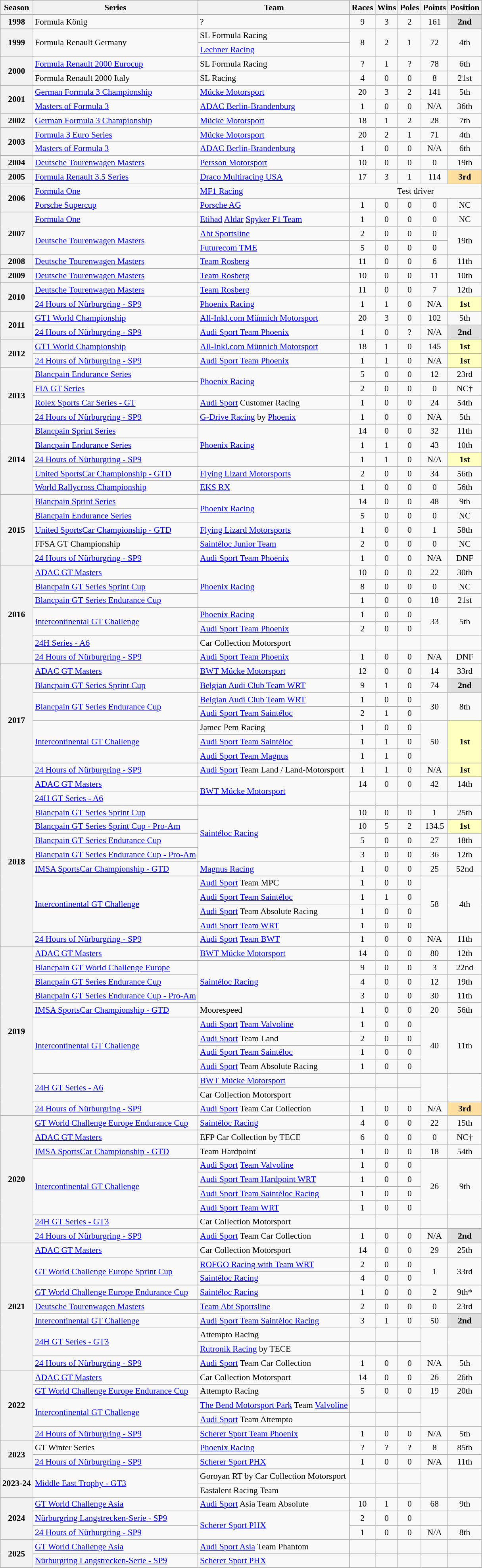<table class="wikitable" style="font-size: 90%; text-align:center">
<tr>
<th>Season</th>
<th>Series</th>
<th>Team</th>
<th>Races</th>
<th>Wins</th>
<th>Poles</th>
<th>Points</th>
<th>Position</th>
</tr>
<tr>
<th>1998</th>
<td align="left">Formula König</td>
<td align="left">?</td>
<td>9</td>
<td>3</td>
<td>2</td>
<td>161</td>
<td style="background:#DFDFDF;"><strong>2nd</strong></td>
</tr>
<tr>
<th rowspan=2>1999</th>
<td rowspan=2 align="left">Formula Renault Germany</td>
<td align="left">SL Formula Racing</td>
<td rowspan=2>8</td>
<td rowspan="2">2</td>
<td rowspan=2>1</td>
<td rowspan=2>72</td>
<td rowspan=2>4th</td>
</tr>
<tr>
<td align="left"><a href='#'>Lechner Racing</a></td>
</tr>
<tr>
<th rowspan=2>2000</th>
<td align="left"><a href='#'>Formula Renault 2000 Eurocup</a></td>
<td align="left">SL Formula Racing</td>
<td>?</td>
<td>1</td>
<td>?</td>
<td>78</td>
<td>6th</td>
</tr>
<tr>
<td align="left">Formula Renault 2000 Italy</td>
<td align="left">SL Racing</td>
<td>4</td>
<td>0</td>
<td>0</td>
<td>8</td>
<td>21st</td>
</tr>
<tr>
<th rowspan=2>2001</th>
<td align="left"><a href='#'>German Formula 3 Championship</a></td>
<td align="left"><a href='#'>Mücke Motorsport</a></td>
<td>20</td>
<td>3</td>
<td>2</td>
<td>141</td>
<td>5th</td>
</tr>
<tr>
<td align="left"><a href='#'>Masters of Formula 3</a></td>
<td align="left"><a href='#'>ADAC Berlin-Brandenburg</a></td>
<td>1</td>
<td>0</td>
<td>0</td>
<td>N/A</td>
<td>36th</td>
</tr>
<tr>
<th>2002</th>
<td align="left"><a href='#'>German Formula 3 Championship</a></td>
<td align="left"><a href='#'>Mücke Motorsport</a></td>
<td>18</td>
<td>1</td>
<td>2</td>
<td>28</td>
<td>7th</td>
</tr>
<tr>
<th rowspan=2>2003</th>
<td align="left"><a href='#'>Formula 3 Euro Series</a></td>
<td align="left"><a href='#'>Mücke Motorsport</a></td>
<td>20</td>
<td>2</td>
<td>1</td>
<td>71</td>
<td>4th</td>
</tr>
<tr>
<td align="left"><a href='#'>Masters of Formula 3</a></td>
<td align="left"><a href='#'>ADAC Berlin-Brandenburg</a></td>
<td>1</td>
<td>0</td>
<td>0</td>
<td>N/A</td>
<td>6th</td>
</tr>
<tr>
<th>2004</th>
<td align="left"><a href='#'>Deutsche Tourenwagen Masters</a></td>
<td align="left"><a href='#'>Persson Motorsport</a></td>
<td>10</td>
<td>0</td>
<td>0</td>
<td>0</td>
<td>19th</td>
</tr>
<tr>
<th>2005</th>
<td align="left"><a href='#'>Formula Renault 3.5 Series</a></td>
<td align="left"><a href='#'>Draco Multiracing USA</a></td>
<td>17</td>
<td>3</td>
<td>1</td>
<td>114</td>
<td style="background:#FFDF9F;"><strong>3rd</strong></td>
</tr>
<tr>
<th rowspan=2>2006</th>
<td align="left"><a href='#'>Formula One</a></td>
<td align="left"><a href='#'>MF1 Racing</a></td>
<td colspan=5>Test driver</td>
</tr>
<tr>
<td align="left"><a href='#'>Porsche Supercup</a></td>
<td align="left"><a href='#'>Porsche AG</a></td>
<td>1</td>
<td>0</td>
<td>0</td>
<td>0</td>
<td>NC</td>
</tr>
<tr>
<th rowspan=3>2007</th>
<td align="left"><a href='#'>Formula One</a></td>
<td align="left"><a href='#'>Etihad</a> <a href='#'>Aldar</a> <a href='#'>Spyker F1 Team</a></td>
<td>1</td>
<td>0</td>
<td>0</td>
<td>0</td>
<td>NC</td>
</tr>
<tr>
<td rowspan=2 align="left"><a href='#'>Deutsche Tourenwagen Masters</a></td>
<td align="left"><a href='#'>Abt Sportsline</a></td>
<td>2</td>
<td>0</td>
<td>0</td>
<td>0</td>
<td rowspan=2>19th</td>
</tr>
<tr>
<td align="left"><a href='#'>Futurecom TME</a></td>
<td>5</td>
<td>0</td>
<td>0</td>
<td>0</td>
</tr>
<tr>
<th>2008</th>
<td align="left"><a href='#'>Deutsche Tourenwagen Masters</a></td>
<td align="left"><a href='#'>Team Rosberg</a></td>
<td>11</td>
<td>0</td>
<td>0</td>
<td>6</td>
<td>11th</td>
</tr>
<tr>
<th>2009</th>
<td align="left"><a href='#'>Deutsche Tourenwagen Masters</a></td>
<td align="left"><a href='#'>Team Rosberg</a></td>
<td>10</td>
<td>0</td>
<td>0</td>
<td>11</td>
<td>10th</td>
</tr>
<tr>
<th rowspan="2">2010</th>
<td align="left"><a href='#'>Deutsche Tourenwagen Masters</a></td>
<td align="left"><a href='#'>Team Rosberg</a></td>
<td>11</td>
<td>0</td>
<td>0</td>
<td>7</td>
<td>12th</td>
</tr>
<tr>
<td align=left><a href='#'>24 Hours of Nürburgring - SP9</a></td>
<td align=left><a href='#'>Phoenix Racing</a></td>
<td>1</td>
<td>1</td>
<td>0</td>
<td>N/A</td>
<td style="background:#FFFFBF;"><strong>1st</strong></td>
</tr>
<tr>
<th rowspan="2">2011</th>
<td align="left"><a href='#'>GT1 World Championship</a></td>
<td align="left"><a href='#'>All-Inkl.com Münnich Motorsport</a></td>
<td>20</td>
<td>3</td>
<td>0</td>
<td>102</td>
<td>5th</td>
</tr>
<tr>
<td align=left><a href='#'>24 Hours of Nürburgring - SP9</a></td>
<td align=left><a href='#'>Audi Sport Team Phoenix</a></td>
<td>1</td>
<td>0</td>
<td>?</td>
<td>N/A</td>
<td style="background:#DFDFDF;"><strong>2nd</strong></td>
</tr>
<tr>
<th rowspan="2">2012</th>
<td align="left"><a href='#'>GT1 World Championship</a></td>
<td align="left"><a href='#'>All-Inkl.com Münnich Motorsport</a></td>
<td>18</td>
<td>1</td>
<td>0</td>
<td>145</td>
<td style="background:#FFFFBF;"><strong>1st</strong></td>
</tr>
<tr>
<td align=left><a href='#'>24 Hours of Nürburgring - SP9</a></td>
<td align=left><a href='#'>Audi Sport Team Phoenix</a></td>
<td>1</td>
<td>1</td>
<td>0</td>
<td>N/A</td>
<td style="background:#FFFFBF;"><strong>1st</strong></td>
</tr>
<tr>
<th rowspan="4">2013</th>
<td align="left"><a href='#'>Blancpain Endurance Series</a></td>
<td rowspan="2" align="left"><a href='#'>Phoenix Racing</a></td>
<td>5</td>
<td>0</td>
<td>0</td>
<td>12</td>
<td>23rd</td>
</tr>
<tr>
<td align="left"><a href='#'>FIA GT Series</a></td>
<td>2</td>
<td>0</td>
<td>0</td>
<td>0</td>
<td>NC†</td>
</tr>
<tr>
<td align=left><a href='#'>Rolex Sports Car Series - GT</a></td>
<td align=left><a href='#'>Audi Sport</a> Customer Racing</td>
<td>1</td>
<td>0</td>
<td>0</td>
<td>24</td>
<td>54th</td>
</tr>
<tr>
<td align=left><a href='#'>24 Hours of Nürburgring - SP9</a></td>
<td align=left><a href='#'>G-Drive Racing</a> by <a href='#'>Phoenix</a></td>
<td>1</td>
<td>0</td>
<td>0</td>
<td>N/A</td>
<td>5th</td>
</tr>
<tr>
<th rowspan="5">2014</th>
<td align="left"><a href='#'>Blancpain Sprint Series</a></td>
<td rowspan="3" align="left"><a href='#'>Phoenix Racing</a></td>
<td>14</td>
<td>0</td>
<td>0</td>
<td>32</td>
<td>11th</td>
</tr>
<tr>
<td align="left"><a href='#'>Blancpain Endurance Series</a></td>
<td>1</td>
<td>1</td>
<td>0</td>
<td>43</td>
<td>10th</td>
</tr>
<tr>
<td align=left><a href='#'>24 Hours of Nürburgring - SP9</a></td>
<td>1</td>
<td>1</td>
<td>0</td>
<td>N/A</td>
<td style="background:#FFFFBF;"><strong>1st</strong></td>
</tr>
<tr>
<td align="left"><a href='#'>United SportsCar Championship - GTD</a></td>
<td align="left"><a href='#'>Flying Lizard Motorsports</a></td>
<td>2</td>
<td>0</td>
<td>0</td>
<td>34</td>
<td>56th</td>
</tr>
<tr>
<td align="left"><a href='#'>World Rallycross Championship</a></td>
<td align="left"><a href='#'>EKS RX</a></td>
<td>1</td>
<td>0</td>
<td>0</td>
<td>0</td>
<td>56th</td>
</tr>
<tr>
<th rowspan="5">2015</th>
<td align="left"><a href='#'>Blancpain Sprint Series</a></td>
<td align="left" rowspan=2><a href='#'>Phoenix Racing</a></td>
<td>14</td>
<td>0</td>
<td>0</td>
<td>48</td>
<td>9th</td>
</tr>
<tr>
<td align="left"><a href='#'>Blancpain Endurance Series</a></td>
<td>5</td>
<td>0</td>
<td>0</td>
<td>0</td>
<td>NC</td>
</tr>
<tr>
<td align="left"><a href='#'>United SportsCar Championship - GTD</a></td>
<td align="left"><a href='#'>Flying Lizard Motorsports</a></td>
<td>1</td>
<td>0</td>
<td>0</td>
<td>1</td>
<td>58th</td>
</tr>
<tr>
<td align=left>FFSA GT Championship</td>
<td align=left><a href='#'>Saintéloc Junior Team</a></td>
<td>2</td>
<td>0</td>
<td>0</td>
<td>0</td>
<td>NC</td>
</tr>
<tr>
<td align=left><a href='#'>24 Hours of Nürburgring - SP9</a></td>
<td align=left><a href='#'>Audi Sport Team Phoenix</a></td>
<td>1</td>
<td>0</td>
<td>0</td>
<td>N/A</td>
<td>DNF</td>
</tr>
<tr>
<th rowspan="7">2016</th>
<td align="left"><a href='#'>ADAC GT Masters</a></td>
<td rowspan="3" align="left"><a href='#'>Phoenix Racing</a></td>
<td>10</td>
<td>0</td>
<td>0</td>
<td>22</td>
<td>30th</td>
</tr>
<tr>
<td align="left"><a href='#'>Blancpain GT Series Sprint Cup</a></td>
<td>8</td>
<td>0</td>
<td>0</td>
<td>0</td>
<td>NC</td>
</tr>
<tr>
<td align="left"><a href='#'>Blancpain GT Series Endurance Cup</a></td>
<td>1</td>
<td>0</td>
<td>0</td>
<td>18</td>
<td>21st</td>
</tr>
<tr>
<td rowspan="2" align=left><a href='#'>Intercontinental GT Challenge</a></td>
<td align=left><a href='#'>Phoenix Racing</a></td>
<td>1</td>
<td>0</td>
<td>0</td>
<td rowspan="2">33</td>
<td rowspan="2">5th</td>
</tr>
<tr>
<td align="left"><a href='#'>Audi Sport Team Phoenix</a></td>
<td>2</td>
<td>0</td>
<td>0</td>
</tr>
<tr>
<td align=left><a href='#'>24H Series - A6</a></td>
<td align=left>Car Collection Motorsport</td>
<td></td>
<td></td>
<td></td>
<td></td>
<td></td>
</tr>
<tr>
<td align=left><a href='#'>24 Hours of Nürburgring - SP9</a></td>
<td align=left><a href='#'>Audi Sport Team Phoenix</a></td>
<td>1</td>
<td>0</td>
<td>0</td>
<td>N/A</td>
<td>DNF</td>
</tr>
<tr>
<th rowspan="8">2017</th>
<td align="left"><a href='#'>ADAC GT Masters</a></td>
<td align="left"><a href='#'>BWT Mücke Motorsport</a></td>
<td>12</td>
<td>0</td>
<td>0</td>
<td>14</td>
<td>33rd</td>
</tr>
<tr>
<td align="left"><a href='#'>Blancpain GT Series Sprint Cup</a></td>
<td align="left"><a href='#'>Belgian Audi Club Team WRT</a></td>
<td>9</td>
<td>1</td>
<td>0</td>
<td>74</td>
<td style="background:#DFDFDF;"><strong>2nd</strong></td>
</tr>
<tr>
<td rowspan="2" align="left"><a href='#'>Blancpain GT Series Endurance Cup</a></td>
<td align=left><a href='#'>Belgian Audi Club Team WRT</a></td>
<td>1</td>
<td>0</td>
<td>0</td>
<td rowspan="2">30</td>
<td rowspan="2">8th</td>
</tr>
<tr>
<td align=left><a href='#'>Audi Sport Team Saintéloc</a></td>
<td>2</td>
<td>1</td>
<td>0</td>
</tr>
<tr>
<td rowspan="3" align="left"><a href='#'>Intercontinental GT Challenge</a></td>
<td align=left>Jamec Pem Racing</td>
<td>1</td>
<td>0</td>
<td>0</td>
<td rowspan="3">50</td>
<td rowspan="3" style="background:#FFFFBF;"><strong>1st</strong></td>
</tr>
<tr>
<td align=left><a href='#'>Audi Sport Team Saintéloc</a></td>
<td>1</td>
<td>1</td>
<td>0</td>
</tr>
<tr>
<td align=left><a href='#'>Audi Sport Team Magnus</a></td>
<td>1</td>
<td>1</td>
<td>0</td>
</tr>
<tr>
<td align=left><a href='#'>24 Hours of Nürburgring - SP9</a></td>
<td align=left><a href='#'>Audi Sport</a> Team Land / Land-Motorsport</td>
<td>1</td>
<td>1</td>
<td>0</td>
<td>N/A</td>
<td style="background:#FFFFBF;"><strong>1st</strong></td>
</tr>
<tr>
<th rowspan="12">2018</th>
<td align="left"><a href='#'>ADAC GT Masters</a></td>
<td rowspan="2" align="left"><a href='#'>BWT Mücke Motorsport</a></td>
<td>14</td>
<td>0</td>
<td>0</td>
<td>42</td>
<td>14th</td>
</tr>
<tr>
<td align=left><a href='#'>24H GT Series - A6</a></td>
<td></td>
<td></td>
<td></td>
<td></td>
<td></td>
</tr>
<tr>
<td align="left"><a href='#'>Blancpain GT Series Sprint Cup</a></td>
<td align=left rowspan=4><a href='#'>Saintéloc Racing</a></td>
<td>10</td>
<td>0</td>
<td>0</td>
<td>1</td>
<td>25th</td>
</tr>
<tr>
<td align="left"><a href='#'>Blancpain GT Series Sprint Cup - Pro-Am</a></td>
<td>10</td>
<td>5</td>
<td>2</td>
<td>134.5</td>
<td style="background:#FFFFBF;"><strong>1st</strong></td>
</tr>
<tr>
<td align=left><a href='#'>Blancpain GT Series Endurance Cup</a></td>
<td>5</td>
<td>0</td>
<td>0</td>
<td>27</td>
<td>18th</td>
</tr>
<tr>
<td align=left><a href='#'>Blancpain GT Series Endurance Cup - Pro-Am</a></td>
<td>3</td>
<td>0</td>
<td>0</td>
<td>36</td>
<td>12th</td>
</tr>
<tr>
<td align=left><a href='#'>IMSA SportsCar Championship - GTD</a></td>
<td align=left><a href='#'>Magnus Racing</a></td>
<td>1</td>
<td>0</td>
<td>0</td>
<td>25</td>
<td>52nd</td>
</tr>
<tr>
<td rowspan="4" align="left"><a href='#'>Intercontinental GT Challenge</a></td>
<td align="left"><a href='#'>Audi Sport</a> Team MPC</td>
<td>1</td>
<td>0</td>
<td>0</td>
<td rowspan="4">58</td>
<td rowspan="4">4th</td>
</tr>
<tr>
<td align=left><a href='#'>Audi Sport Team Saintéloc</a></td>
<td>1</td>
<td>1</td>
<td>0</td>
</tr>
<tr>
<td align=left><a href='#'>Audi Sport</a> Team Absolute Racing</td>
<td>1</td>
<td>0</td>
<td>0</td>
</tr>
<tr>
<td align=left><a href='#'>Audi Sport Team WRT</a></td>
<td>1</td>
<td>0</td>
<td>0</td>
</tr>
<tr>
<td align=left><a href='#'>24 Hours of Nürburgring - SP9</a></td>
<td align=left><a href='#'>Audi Sport</a> <a href='#'>Team BWT</a></td>
<td>1</td>
<td>0</td>
<td>0</td>
<td>N/A</td>
<td>11th</td>
</tr>
<tr>
<th rowspan="12">2019</th>
<td align="left"><a href='#'>ADAC GT Masters</a></td>
<td align="left"><a href='#'>BWT Mücke Motorsport</a></td>
<td>14</td>
<td>0</td>
<td>0</td>
<td>80</td>
<td>12th</td>
</tr>
<tr>
<td align=left><a href='#'>Blancpain GT World Challenge Europe</a></td>
<td align=left rowspan=3><a href='#'>Saintéloc Racing</a></td>
<td>9</td>
<td>0</td>
<td>0</td>
<td>3</td>
<td>22nd</td>
</tr>
<tr>
<td align=left><a href='#'>Blancpain GT Series Endurance Cup</a></td>
<td>4</td>
<td>0</td>
<td>0</td>
<td>12</td>
<td>19th</td>
</tr>
<tr>
<td align=left><a href='#'>Blancpain GT Series Endurance Cup - Pro-Am</a></td>
<td>3</td>
<td>0</td>
<td>0</td>
<td>30</td>
<td>11th</td>
</tr>
<tr>
<td align=left><a href='#'>IMSA SportsCar Championship - GTD</a></td>
<td align=left>Moorespeed</td>
<td>1</td>
<td>0</td>
<td>0</td>
<td>20</td>
<td>56th</td>
</tr>
<tr>
<td rowspan="4" align="left"><a href='#'>Intercontinental GT Challenge</a></td>
<td align="left"><a href='#'>Audi Sport</a> <a href='#'>Team Valvoline</a></td>
<td>1</td>
<td>0</td>
<td>0</td>
<td rowspan="4">40</td>
<td rowspan="4">11th</td>
</tr>
<tr>
<td align=left><a href='#'>Audi Sport</a> Team Land</td>
<td>2</td>
<td>0</td>
<td>0</td>
</tr>
<tr>
<td align=left><a href='#'>Audi Sport Team Saintéloc</a></td>
<td>1</td>
<td>0</td>
<td>0</td>
</tr>
<tr>
<td align=left><a href='#'>Audi Sport</a> Team Absolute Racing</td>
<td>1</td>
<td>0</td>
<td>0</td>
</tr>
<tr>
<td rowspan="2" align="left"><a href='#'>24H GT Series - A6</a></td>
<td align=left><a href='#'>BWT Mücke Motorsport</a></td>
<td></td>
<td></td>
<td></td>
<td rowspan="2"></td>
<td rowspan="2"></td>
</tr>
<tr>
<td align=left>Car Collection Motorsport</td>
<td></td>
<td></td>
<td></td>
</tr>
<tr>
<td align=left><a href='#'>24 Hours of Nürburgring - SP9</a></td>
<td align=left><a href='#'>Audi Sport</a> Team Car Collection</td>
<td>1</td>
<td>0</td>
<td>0</td>
<td>N/A</td>
<td style="background:#FFDF9F;"><strong>3rd</strong></td>
</tr>
<tr>
<th rowspan="9">2020</th>
<td align="left"><a href='#'>GT World Challenge Europe Endurance Cup</a></td>
<td align="left"><a href='#'>Saintéloc Racing</a></td>
<td>4</td>
<td>0</td>
<td>0</td>
<td>22</td>
<td>15th</td>
</tr>
<tr>
<td align=left><a href='#'>ADAC GT Masters</a></td>
<td align=left>EFP Car Collection by TECE</td>
<td>6</td>
<td>0</td>
<td>0</td>
<td>0</td>
<td>NC†</td>
</tr>
<tr>
<td align=left><a href='#'>IMSA SportsCar Championship - GTD</a></td>
<td align=left>Team Hardpoint</td>
<td>1</td>
<td>0</td>
<td>0</td>
<td>18</td>
<td>54th</td>
</tr>
<tr>
<td rowspan="4" align="left"><a href='#'>Intercontinental GT Challenge</a></td>
<td align="left"><a href='#'>Audi Sport</a> <a href='#'>Team Valvoline</a></td>
<td>1</td>
<td>0</td>
<td>0</td>
<td rowspan="4">26</td>
<td rowspan="4">9th</td>
</tr>
<tr>
<td align=left><a href='#'>Audi Sport Team Hardpoint WRT</a></td>
<td>1</td>
<td>0</td>
<td>0</td>
</tr>
<tr>
<td align=left><a href='#'>Audi Sport Team Saintéloc Racing</a></td>
<td>1</td>
<td>0</td>
<td>0</td>
</tr>
<tr>
<td align=left><a href='#'>Audi Sport Team WRT</a></td>
<td>1</td>
<td>0</td>
<td>0</td>
</tr>
<tr>
<td align=left><a href='#'>24H GT Series - GT3</a></td>
<td align=left>Car Collection Motorsport</td>
<td></td>
<td></td>
<td></td>
<td></td>
<td></td>
</tr>
<tr>
<td align=left><a href='#'>24 Hours of Nürburgring - SP9</a></td>
<td align=left><a href='#'>Audi Sport</a> Team Car Collection</td>
<td>1</td>
<td>0</td>
<td>0</td>
<td>N/A</td>
<td style="background:#DFDFDF;"><strong>2nd</strong></td>
</tr>
<tr>
<th rowspan="9">2021</th>
<td align="left"><a href='#'>ADAC GT Masters</a></td>
<td align="left">Car Collection Motorsport</td>
<td>14</td>
<td>0</td>
<td>0</td>
<td>29</td>
<td>25th</td>
</tr>
<tr>
<td align=left rowspan=2><a href='#'>GT World Challenge Europe Sprint Cup</a></td>
<td align=left><a href='#'>ROFGO Racing with Team WRT</a></td>
<td>2</td>
<td>0</td>
<td>0</td>
<td rowspan=2>1</td>
<td rowspan=2>33rd</td>
</tr>
<tr>
<td align="left"><a href='#'>Saintéloc Racing</a></td>
<td>4</td>
<td>0</td>
<td>0</td>
</tr>
<tr>
<td align=left><a href='#'>GT World Challenge Europe Endurance Cup</a></td>
<td align=left><a href='#'>Saintéloc Racing</a></td>
<td>1</td>
<td>0</td>
<td>0</td>
<td>2</td>
<td>9th*</td>
</tr>
<tr>
<td align="left"><a href='#'>Deutsche Tourenwagen Masters</a></td>
<td align="left"><a href='#'>Team Abt Sportsline</a></td>
<td>2</td>
<td>0</td>
<td>0</td>
<td>0</td>
<td>23rd</td>
</tr>
<tr>
<td align=left><a href='#'>Intercontinental GT Challenge</a></td>
<td align=left><a href='#'>Audi Sport Team Saintéloc Racing</a></td>
<td>3</td>
<td>1</td>
<td>0</td>
<td>50</td>
<td style="background:#DFDFDF;"><strong>2nd</strong></td>
</tr>
<tr>
<td rowspan="2" align=left><a href='#'>24H GT Series - GT3</a></td>
<td align=left>Attempto Racing</td>
<td></td>
<td></td>
<td></td>
<td rowspan="2"></td>
<td rowspan="2"></td>
</tr>
<tr>
<td align=left><a href='#'>Rutronik Racing</a> by TECE</td>
<td></td>
<td></td>
<td></td>
</tr>
<tr>
<td align=left><a href='#'>24 Hours of Nürburgring - SP9</a></td>
<td align=left><a href='#'>Audi Sport</a> Team Car Collection</td>
<td>1</td>
<td>0</td>
<td>0</td>
<td>N/A</td>
<td>5th</td>
</tr>
<tr>
<th rowspan="5">2022</th>
<td align="left"><a href='#'>ADAC GT Masters</a></td>
<td align="left">Car Collection Motorsport</td>
<td>14</td>
<td>0</td>
<td>0</td>
<td>26</td>
<td>26th</td>
</tr>
<tr>
<td align=left><a href='#'>GT World Challenge Europe Endurance Cup</a></td>
<td align=left>Attempto Racing</td>
<td>5</td>
<td>0</td>
<td>0</td>
<td>19</td>
<td>20th</td>
</tr>
<tr>
<td rowspan="2" align="left"><a href='#'>Intercontinental GT Challenge</a></td>
<td align=left><a href='#'>The Bend Motorsport Park</a> Team <a href='#'>Valvoline</a></td>
<td></td>
<td></td>
<td></td>
<td rowspan="2"></td>
<td rowspan="2"></td>
</tr>
<tr>
<td align=left><a href='#'>Audi Sport</a> Team Attempto</td>
<td></td>
<td></td>
<td></td>
</tr>
<tr>
<td align=left><a href='#'>24 Hours of Nürburgring - SP9</a></td>
<td align=left><a href='#'>Scherer Sport Team Phoenix</a></td>
<td>1</td>
<td>0</td>
<td>0</td>
<td>N/A</td>
<td>5th</td>
</tr>
<tr>
<th rowspan="2">2023</th>
<td align=left>GT Winter Series</td>
<td align=left><a href='#'>Phoenix Racing</a></td>
<td>?</td>
<td>?</td>
<td>?</td>
<td>8</td>
<td>85th</td>
</tr>
<tr>
<td align="left"><a href='#'>24 Hours of Nürburgring - SP9</a></td>
<td align="left"><a href='#'>Scherer Sport PHX</a></td>
<td>1</td>
<td>0</td>
<td>0</td>
<td>N/A</td>
<td>11th</td>
</tr>
<tr>
<th rowspan="2">2023-24</th>
<td rowspan="2" align=left><a href='#'>Middle East Trophy - GT3</a></td>
<td align=left>Goroyan RT by Car Collection Motorsport</td>
<td></td>
<td></td>
<td></td>
<td rowspan="2"></td>
<td rowspan="2"></td>
</tr>
<tr>
<td align=left>Eastalent Racing Team</td>
<td></td>
<td></td>
<td></td>
</tr>
<tr>
<th rowspan="3">2024</th>
<td align=left><a href='#'>GT World Challenge Asia</a></td>
<td align=left><a href='#'>Audi Sport</a> Asia Team Absolute</td>
<td>10</td>
<td>1</td>
<td>0</td>
<td>68</td>
<td>9th</td>
</tr>
<tr>
<td align=left><a href='#'>Nürburgring Langstrecken-Serie - SP9</a></td>
<td rowspan="2" align="left"><a href='#'>Scherer Sport PHX</a></td>
<td>2</td>
<td>0</td>
<td>0</td>
<td></td>
<td></td>
</tr>
<tr>
<td align=left><a href='#'>24 Hours of Nürburgring - SP9</a></td>
<td>1</td>
<td>0</td>
<td>0</td>
<td>N/A</td>
<td>8th</td>
</tr>
<tr>
<th rowspan="2">2025</th>
<td align=left><a href='#'>GT World Challenge Asia</a></td>
<td align=left><a href='#'>Audi Sport Asia</a> Team Phantom</td>
<td></td>
<td></td>
<td></td>
<td></td>
<td></td>
</tr>
<tr>
<td align=left><a href='#'>Nürburgring Langstrecken-Serie - SP9</a></td>
<td align=left><a href='#'>Scherer Sport PHX</a></td>
<td></td>
<td></td>
<td></td>
<td></td>
<td></td>
</tr>
</table>
